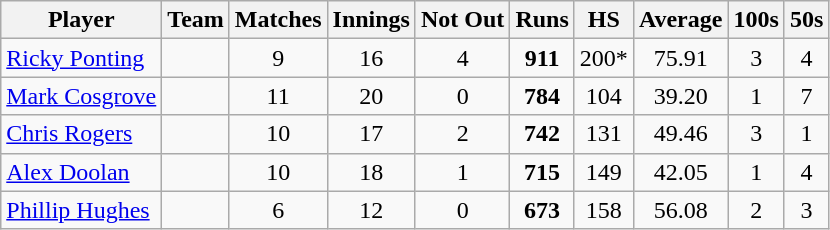<table class="wikitable" style="text-align:center;">
<tr>
<th>Player</th>
<th>Team</th>
<th>Matches</th>
<th>Innings</th>
<th>Not Out</th>
<th>Runs</th>
<th>HS</th>
<th>Average</th>
<th>100s</th>
<th>50s</th>
</tr>
<tr>
<td style="text-align:left"><a href='#'>Ricky Ponting</a></td>
<td style="text-align:left"></td>
<td>9</td>
<td>16</td>
<td>4</td>
<td><strong>911</strong></td>
<td>200*</td>
<td>75.91</td>
<td>3</td>
<td>4</td>
</tr>
<tr>
<td style="text-align:left"><a href='#'>Mark Cosgrove</a></td>
<td style="text-align:left"></td>
<td>11</td>
<td>20</td>
<td>0</td>
<td><strong>784</strong></td>
<td>104</td>
<td>39.20</td>
<td>1</td>
<td>7</td>
</tr>
<tr>
<td style="text-align:left"><a href='#'>Chris Rogers</a></td>
<td style="text-align:left"></td>
<td>10</td>
<td>17</td>
<td>2</td>
<td><strong>742</strong></td>
<td>131</td>
<td>49.46</td>
<td>3</td>
<td>1</td>
</tr>
<tr>
<td style="text-align:left"><a href='#'>Alex Doolan</a></td>
<td style="text-align:left"></td>
<td>10</td>
<td>18</td>
<td>1</td>
<td><strong>715</strong></td>
<td>149</td>
<td>42.05</td>
<td>1</td>
<td>4</td>
</tr>
<tr>
<td style="text-align:left"><a href='#'>Phillip Hughes</a></td>
<td style="text-align:left"></td>
<td>6</td>
<td>12</td>
<td>0</td>
<td><strong>673</strong></td>
<td>158</td>
<td>56.08</td>
<td>2</td>
<td>3</td>
</tr>
</table>
